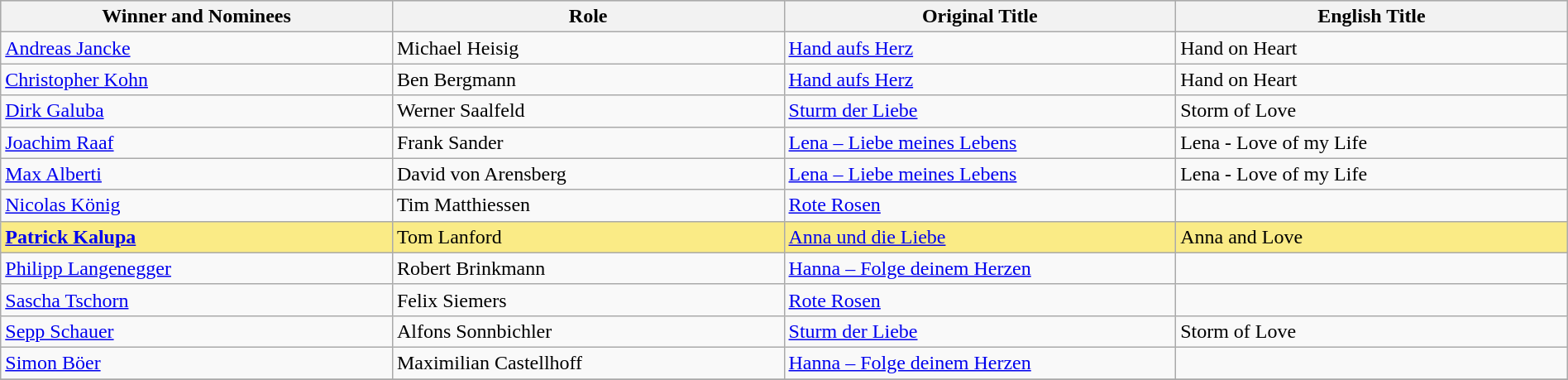<table class="wikitable" width="100%">
<tr bgcolor="#bebebe">
<th width="25%">Winner and Nominees</th>
<th width="25%">Role</th>
<th width="25%">Original Title</th>
<th width="25%">English Title</th>
</tr>
<tr>
<td><a href='#'>Andreas Jancke</a></td>
<td>Michael Heisig</td>
<td><a href='#'>Hand aufs Herz</a></td>
<td>Hand on Heart</td>
</tr>
<tr>
<td><a href='#'>Christopher Kohn</a></td>
<td>Ben Bergmann</td>
<td><a href='#'>Hand aufs Herz</a></td>
<td>Hand on Heart</td>
</tr>
<tr>
<td><a href='#'>Dirk Galuba</a></td>
<td>Werner Saalfeld</td>
<td><a href='#'>Sturm der Liebe</a></td>
<td>Storm of Love</td>
</tr>
<tr>
<td><a href='#'>Joachim Raaf</a></td>
<td>Frank Sander</td>
<td><a href='#'>Lena – Liebe meines Lebens</a></td>
<td>Lena - Love of my Life</td>
</tr>
<tr>
<td><a href='#'>Max Alberti</a></td>
<td>David von Arensberg</td>
<td><a href='#'>Lena – Liebe meines Lebens</a></td>
<td>Lena - Love of my Life</td>
</tr>
<tr>
<td><a href='#'>Nicolas König</a></td>
<td>Tim Matthiessen</td>
<td><a href='#'>Rote Rosen</a></td>
<td></td>
</tr>
<tr style="background:#FAEB86">
<td><strong><a href='#'>Patrick Kalupa</a></strong></td>
<td>Tom Lanford</td>
<td><a href='#'>Anna und die Liebe</a></td>
<td>Anna and Love</td>
</tr>
<tr>
<td><a href='#'>Philipp Langenegger</a></td>
<td>Robert Brinkmann</td>
<td><a href='#'>Hanna – Folge deinem Herzen</a></td>
<td></td>
</tr>
<tr>
<td><a href='#'>Sascha Tschorn</a></td>
<td>Felix Siemers</td>
<td><a href='#'>Rote Rosen</a></td>
<td></td>
</tr>
<tr>
<td><a href='#'>Sepp Schauer</a></td>
<td>Alfons Sonnbichler</td>
<td><a href='#'>Sturm der Liebe</a></td>
<td>Storm of Love</td>
</tr>
<tr>
<td><a href='#'>Simon Böer</a></td>
<td>Maximilian Castellhoff</td>
<td><a href='#'>Hanna – Folge deinem Herzen</a></td>
<td></td>
</tr>
<tr>
</tr>
</table>
